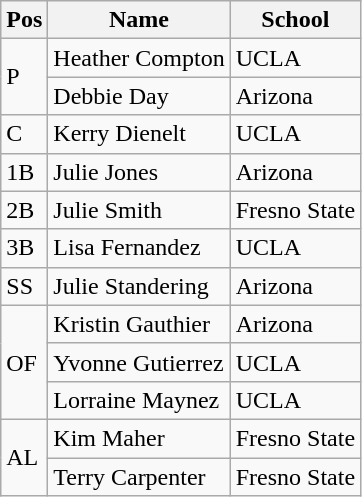<table class=wikitable>
<tr>
<th>Pos</th>
<th>Name</th>
<th>School</th>
</tr>
<tr>
<td rowspan=2>P</td>
<td>Heather Compton</td>
<td>UCLA</td>
</tr>
<tr>
<td>Debbie Day</td>
<td>Arizona</td>
</tr>
<tr>
<td>C</td>
<td>Kerry Dienelt</td>
<td>UCLA</td>
</tr>
<tr>
<td>1B</td>
<td>Julie Jones</td>
<td>Arizona</td>
</tr>
<tr>
<td>2B</td>
<td>Julie Smith</td>
<td>Fresno State</td>
</tr>
<tr>
<td>3B</td>
<td>Lisa Fernandez</td>
<td>UCLA</td>
</tr>
<tr>
<td>SS</td>
<td>Julie Standering</td>
<td>Arizona</td>
</tr>
<tr>
<td rowspan=3>OF</td>
<td>Kristin Gauthier</td>
<td>Arizona</td>
</tr>
<tr>
<td>Yvonne Gutierrez</td>
<td>UCLA</td>
</tr>
<tr>
<td>Lorraine Maynez</td>
<td>UCLA</td>
</tr>
<tr>
<td rowspan=2>AL</td>
<td>Kim Maher</td>
<td>Fresno State</td>
</tr>
<tr>
<td>Terry Carpenter</td>
<td>Fresno State</td>
</tr>
</table>
